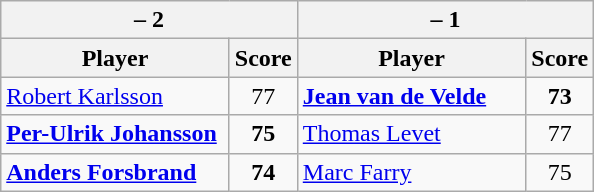<table class=wikitable>
<tr>
<th colspan=2> – 2</th>
<th colspan=2> – 1</th>
</tr>
<tr>
<th width=145>Player</th>
<th>Score</th>
<th width=145>Player</th>
<th>Score</th>
</tr>
<tr>
<td><a href='#'>Robert Karlsson</a></td>
<td align=center>77</td>
<td><strong><a href='#'>Jean van de Velde</a></strong></td>
<td align=center><strong>73</strong></td>
</tr>
<tr>
<td><strong><a href='#'>Per-Ulrik Johansson</a></strong></td>
<td align=center><strong>75</strong></td>
<td><a href='#'>Thomas Levet</a></td>
<td align=center>77</td>
</tr>
<tr>
<td><strong><a href='#'>Anders Forsbrand</a></strong></td>
<td align=center><strong>74</strong></td>
<td><a href='#'>Marc Farry</a></td>
<td align=center>75</td>
</tr>
</table>
